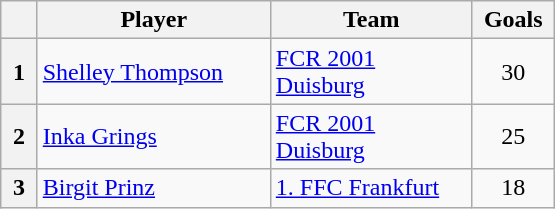<table class="wikitable" width = 370>
<tr>
<th width = 20></th>
<th width = 175>Player</th>
<th width = 150>Team</th>
<th width = 50>Goals</th>
</tr>
<tr>
<th>1</th>
<td align="left"> <a href='#'>Shelley Thompson</a></td>
<td><a href='#'>FCR 2001 Duisburg</a></td>
<td align="center">30</td>
</tr>
<tr>
<th>2</th>
<td align="left"> <a href='#'>Inka Grings</a></td>
<td><a href='#'>FCR 2001 Duisburg</a></td>
<td align="center">25</td>
</tr>
<tr>
<th>3</th>
<td align="left"> <a href='#'>Birgit Prinz</a></td>
<td><a href='#'>1. FFC Frankfurt</a></td>
<td align="center">18</td>
</tr>
</table>
